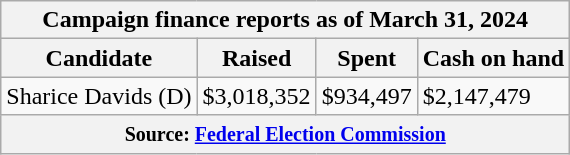<table class="wikitable sortable">
<tr>
<th colspan=4>Campaign finance reports as of March 31, 2024</th>
</tr>
<tr style="text-align:center;">
<th>Candidate</th>
<th>Raised</th>
<th>Spent</th>
<th>Cash on hand</th>
</tr>
<tr>
<td>Sharice Davids (D)</td>
<td>$3,018,352</td>
<td>$934,497</td>
<td>$2,147,479</td>
</tr>
<tr>
<th colspan="4"><small>Source: <a href='#'>Federal Election Commission</a></small></th>
</tr>
</table>
